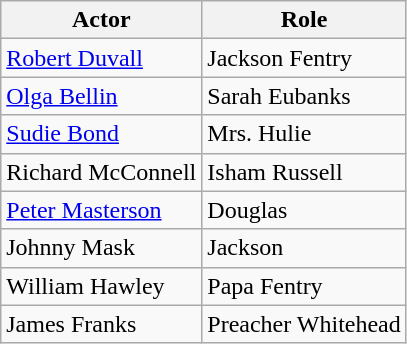<table class="wikitable">
<tr>
<th>Actor</th>
<th>Role</th>
</tr>
<tr>
<td><a href='#'>Robert Duvall</a></td>
<td>Jackson Fentry</td>
</tr>
<tr>
<td><a href='#'>Olga Bellin</a></td>
<td>Sarah Eubanks</td>
</tr>
<tr>
<td><a href='#'>Sudie Bond</a></td>
<td>Mrs. Hulie</td>
</tr>
<tr>
<td>Richard McConnell</td>
<td>Isham Russell</td>
</tr>
<tr>
<td><a href='#'>Peter Masterson</a></td>
<td>Douglas</td>
</tr>
<tr>
<td>Johnny Mask</td>
<td>Jackson</td>
</tr>
<tr>
<td>William Hawley</td>
<td>Papa Fentry</td>
</tr>
<tr>
<td>James Franks</td>
<td>Preacher Whitehead</td>
</tr>
</table>
